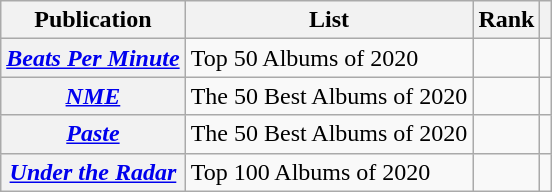<table class="wikitable sortable plainrowheaders">
<tr>
<th scope="col">Publication</th>
<th scope="col">List</th>
<th scope="col">Rank</th>
<th scope="col" class="unsortable"></th>
</tr>
<tr>
<th scope="row"><em><a href='#'>Beats Per Minute</a></em></th>
<td>Top 50 Albums of 2020</td>
<td></td>
<td></td>
</tr>
<tr>
<th scope="row"><em><a href='#'>NME</a></em></th>
<td>The 50 Best Albums of 2020</td>
<td></td>
<td></td>
</tr>
<tr>
<th scope="row"><em><a href='#'>Paste</a></em></th>
<td>The 50 Best Albums of 2020</td>
<td></td>
<td></td>
</tr>
<tr>
<th scope="row"><em><a href='#'>Under the Radar</a></em></th>
<td>Top 100 Albums of 2020</td>
<td></td>
<td></td>
</tr>
</table>
